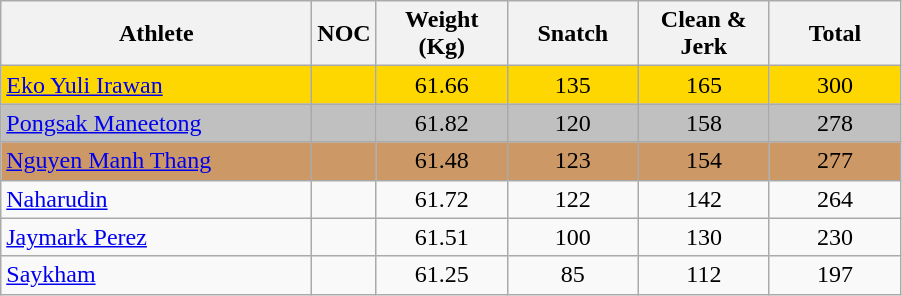<table class="wikitable" style="text-align:center">
<tr>
<th width=200>Athlete</th>
<th width=10>NOC</th>
<th width=80>Weight (Kg)</th>
<th width=80>Snatch</th>
<th width=80>Clean & Jerk</th>
<th width=80>Total</th>
</tr>
<tr bgcolor=gold>
<td align="left"><a href='#'>Eko Yuli Irawan</a></td>
<td></td>
<td>61.66</td>
<td>135</td>
<td>165</td>
<td>300</td>
</tr>
<tr bgcolor=silver>
<td align="left"><a href='#'>Pongsak Maneetong</a></td>
<td></td>
<td>61.82</td>
<td>120</td>
<td>158</td>
<td>278</td>
</tr>
<tr bgcolor=CC9966>
<td align="left"><a href='#'>Nguyen Manh Thang</a></td>
<td></td>
<td>61.48</td>
<td>123</td>
<td>154</td>
<td>277</td>
</tr>
<tr>
<td align="left"><a href='#'>Naharudin</a></td>
<td></td>
<td>61.72</td>
<td>122</td>
<td>142</td>
<td>264</td>
</tr>
<tr>
<td align="left"><a href='#'>Jaymark Perez</a></td>
<td></td>
<td>61.51</td>
<td>100</td>
<td>130</td>
<td>230</td>
</tr>
<tr>
<td align="left"><a href='#'>Saykham</a></td>
<td></td>
<td>61.25</td>
<td>85</td>
<td>112</td>
<td>197</td>
</tr>
</table>
